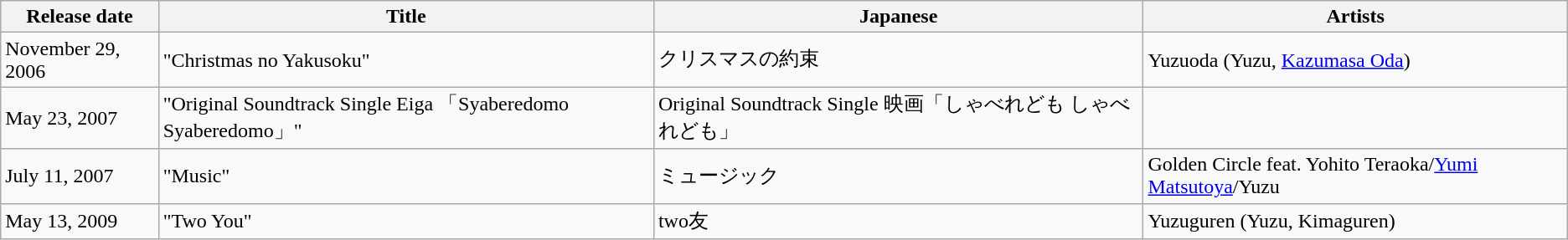<table class="wikitable">
<tr>
<th>Release date</th>
<th>Title</th>
<th>Japanese</th>
<th>Artists</th>
</tr>
<tr>
<td>November 29, 2006</td>
<td>"Christmas no Yakusoku"</td>
<td>クリスマスの約束</td>
<td>Yuzuoda (Yuzu, <a href='#'>Kazumasa Oda</a>)</td>
</tr>
<tr>
<td>May 23, 2007</td>
<td>"Original Soundtrack Single Eiga 「Syaberedomo Syaberedomo」"</td>
<td>Original Soundtrack Single 映画「しゃべれども しゃべれども」</td>
<td></td>
</tr>
<tr>
<td>July 11, 2007</td>
<td>"Music"</td>
<td>ミュージック</td>
<td>Golden Circle feat. Yohito Teraoka/<a href='#'>Yumi Matsutoya</a>/Yuzu</td>
</tr>
<tr>
<td>May 13, 2009</td>
<td>"Two You"</td>
<td>two友</td>
<td>Yuzuguren  (Yuzu, Kimaguren)</td>
</tr>
</table>
